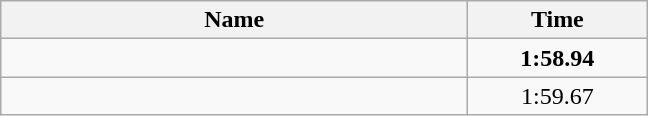<table class="wikitable" style="text-align:center;">
<tr>
<th style="width:19em">Name</th>
<th style="width:7em">Time</th>
</tr>
<tr>
<td align=left><strong></strong></td>
<td><strong>1:58.94</strong></td>
</tr>
<tr>
<td align=left></td>
<td>1:59.67</td>
</tr>
</table>
